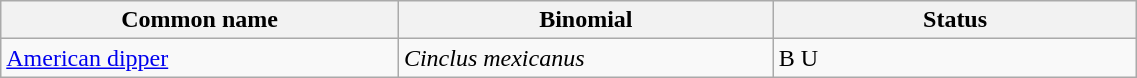<table width=60% class="wikitable">
<tr>
<th width=35%>Common name</th>
<th width=33%>Binomial</th>
<th width=32%>Status</th>
</tr>
<tr>
<td><a href='#'>American dipper</a></td>
<td><em>Cinclus mexicanus</em></td>
<td>B U</td>
</tr>
</table>
